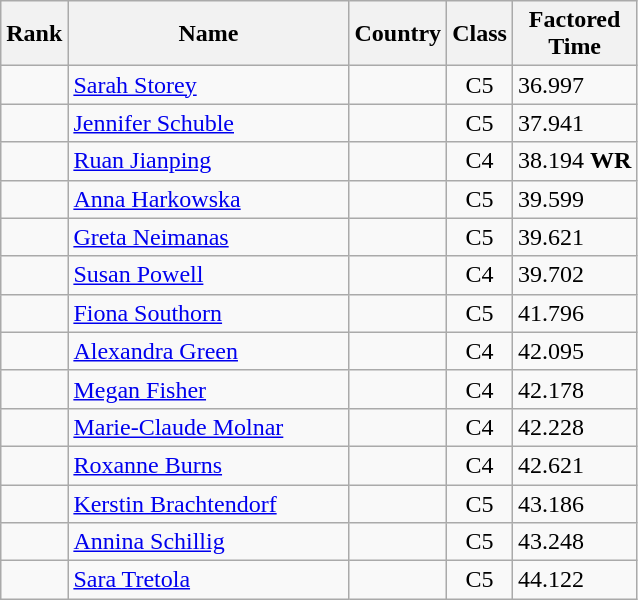<table class="wikitable sortable">
<tr>
<th width=20>Rank</th>
<th width=180>Name</th>
<th>Country</th>
<th>Class</th>
<th>Factored<br>Time</th>
</tr>
<tr>
<td align="center"></td>
<td><a href='#'>Sarah Storey</a></td>
<td></td>
<td align="center">C5</td>
<td>36.997</td>
</tr>
<tr>
<td align="center"></td>
<td><a href='#'>Jennifer Schuble</a></td>
<td></td>
<td align="center">C5</td>
<td>37.941</td>
</tr>
<tr>
<td align="center"></td>
<td><a href='#'>Ruan Jianping</a></td>
<td></td>
<td align="center">C4</td>
<td>38.194 <strong>WR </strong></td>
</tr>
<tr>
<td align="center"></td>
<td><a href='#'>Anna Harkowska</a></td>
<td></td>
<td align="center">C5</td>
<td>39.599</td>
</tr>
<tr>
<td align="center"></td>
<td><a href='#'>Greta Neimanas</a></td>
<td></td>
<td align="center">C5</td>
<td>39.621</td>
</tr>
<tr>
<td align="center"></td>
<td><a href='#'>Susan Powell</a></td>
<td></td>
<td align="center">C4</td>
<td>39.702</td>
</tr>
<tr>
<td align="center"></td>
<td><a href='#'>Fiona Southorn</a></td>
<td></td>
<td align="center">C5</td>
<td>41.796</td>
</tr>
<tr>
<td align="center"></td>
<td><a href='#'>Alexandra Green</a></td>
<td></td>
<td align="center">C4</td>
<td>42.095</td>
</tr>
<tr>
<td align="center"></td>
<td><a href='#'>Megan Fisher</a></td>
<td></td>
<td align="center">C4</td>
<td>42.178</td>
</tr>
<tr>
<td align="center"></td>
<td><a href='#'>Marie-Claude Molnar</a></td>
<td></td>
<td align="center">C4</td>
<td>42.228</td>
</tr>
<tr>
<td align="center"></td>
<td><a href='#'>Roxanne Burns</a></td>
<td></td>
<td align="center">C4</td>
<td>42.621</td>
</tr>
<tr>
<td align="center"></td>
<td><a href='#'>Kerstin Brachtendorf</a></td>
<td></td>
<td align="center">C5</td>
<td>43.186</td>
</tr>
<tr>
<td align="center"></td>
<td><a href='#'>Annina Schillig</a></td>
<td></td>
<td align="center">C5</td>
<td>43.248</td>
</tr>
<tr>
<td align="center"></td>
<td><a href='#'>Sara Tretola</a></td>
<td></td>
<td align="center">C5</td>
<td>44.122</td>
</tr>
</table>
